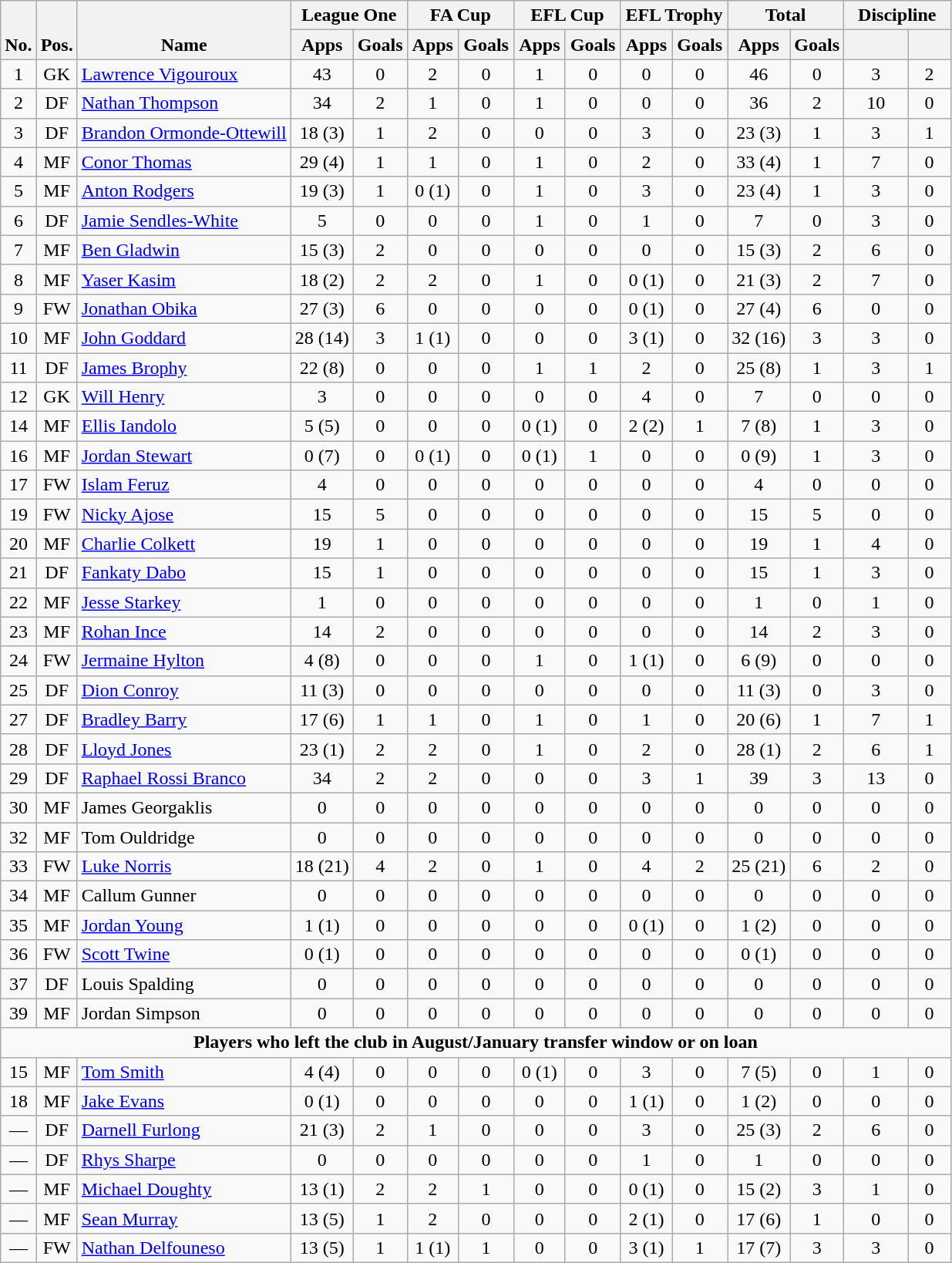<table class="wikitable" style="text-align:center">
<tr>
<th rowspan="2" style="vertical-align:bottom;">No.</th>
<th rowspan="2" style="vertical-align:bottom;">Pos.</th>
<th rowspan="2" style="vertical-align:bottom;">Name</th>
<th colspan="2" style="width:85px;">League One</th>
<th colspan="2" style="width:85px;">FA Cup</th>
<th colspan="2" style="width:85px;">EFL Cup</th>
<th colspan="2" style="width:85px;">EFL Trophy</th>
<th colspan="2" style="width:85px;">Total</th>
<th colspan="2" style="width:85px;">Discipline</th>
</tr>
<tr>
<th>Apps</th>
<th>Goals</th>
<th>Apps</th>
<th>Goals</th>
<th>Apps</th>
<th>Goals</th>
<th>Apps</th>
<th>Goals</th>
<th>Apps</th>
<th>Goals</th>
<th></th>
<th></th>
</tr>
<tr>
<td>1</td>
<td>GK</td>
<td align="left"> <a href='#'>Lawrence Vigouroux</a></td>
<td>43</td>
<td>0</td>
<td>2</td>
<td>0</td>
<td>1</td>
<td>0</td>
<td>0</td>
<td>0</td>
<td>46</td>
<td>0</td>
<td>3</td>
<td>2</td>
</tr>
<tr>
<td>2</td>
<td>DF</td>
<td align="left"> <a href='#'>Nathan Thompson</a></td>
<td>34</td>
<td>2</td>
<td>1</td>
<td>0</td>
<td>1</td>
<td>0</td>
<td>0</td>
<td>0</td>
<td>36</td>
<td>2</td>
<td>10</td>
<td>0</td>
</tr>
<tr>
<td>3</td>
<td>DF</td>
<td align="left"> <a href='#'>Brandon Ormonde-Ottewill</a></td>
<td>18 (3)</td>
<td>1</td>
<td>2</td>
<td>0</td>
<td>0</td>
<td>0</td>
<td>3</td>
<td>0</td>
<td>23 (3)</td>
<td>1</td>
<td>3</td>
<td>1</td>
</tr>
<tr>
<td>4</td>
<td>MF</td>
<td align="left"> <a href='#'>Conor Thomas</a></td>
<td>29 (4)</td>
<td>1</td>
<td>1</td>
<td>0</td>
<td>1</td>
<td>0</td>
<td>2</td>
<td>0</td>
<td>33 (4)</td>
<td>1</td>
<td>7</td>
<td>0</td>
</tr>
<tr>
<td>5</td>
<td>MF</td>
<td align="left"> <a href='#'>Anton Rodgers</a></td>
<td>19 (3)</td>
<td>1</td>
<td>0 (1)</td>
<td>0</td>
<td>1</td>
<td>0</td>
<td>3</td>
<td>0</td>
<td>23 (4)</td>
<td>1</td>
<td>3</td>
<td>0</td>
</tr>
<tr>
<td>6</td>
<td>DF</td>
<td align="left"> <a href='#'>Jamie Sendles-White</a></td>
<td>5</td>
<td>0</td>
<td>0</td>
<td>0</td>
<td>1</td>
<td>0</td>
<td>1</td>
<td>0</td>
<td>7</td>
<td>0</td>
<td>3</td>
<td>0</td>
</tr>
<tr>
<td>7</td>
<td>MF</td>
<td align="left"> <a href='#'>Ben Gladwin</a></td>
<td>15 (3)</td>
<td>2</td>
<td>0</td>
<td>0</td>
<td>0</td>
<td>0</td>
<td>0</td>
<td>0</td>
<td>15 (3)</td>
<td>2</td>
<td>6</td>
<td>0</td>
</tr>
<tr>
<td>8</td>
<td>MF</td>
<td align="left"> <a href='#'>Yaser Kasim</a></td>
<td>18 (2)</td>
<td>2</td>
<td>2</td>
<td>0</td>
<td>1</td>
<td>0</td>
<td>0 (1)</td>
<td>0</td>
<td>21 (3)</td>
<td>2</td>
<td>7</td>
<td>0</td>
</tr>
<tr>
<td>9</td>
<td>FW</td>
<td align="left"> <a href='#'>Jonathan Obika</a></td>
<td>27 (3)</td>
<td>6</td>
<td>0</td>
<td>0</td>
<td>0</td>
<td>0</td>
<td>0 (1)</td>
<td>0</td>
<td>27 (4)</td>
<td>6</td>
<td>0</td>
<td>0</td>
</tr>
<tr>
<td>10</td>
<td>MF</td>
<td align="left"> <a href='#'>John Goddard</a></td>
<td>28 (14)</td>
<td>3</td>
<td>1 (1)</td>
<td>0</td>
<td>0</td>
<td>0</td>
<td>3 (1)</td>
<td>0</td>
<td>32 (16)</td>
<td>3</td>
<td>3</td>
<td>0</td>
</tr>
<tr>
<td>11</td>
<td>DF</td>
<td align="left"> <a href='#'>James Brophy</a></td>
<td>22 (8)</td>
<td>0</td>
<td>0</td>
<td>0</td>
<td>1</td>
<td>1</td>
<td>2</td>
<td>0</td>
<td>25 (8)</td>
<td>1</td>
<td>3</td>
<td>1</td>
</tr>
<tr>
<td>12</td>
<td>GK</td>
<td align="left"> <a href='#'>Will Henry</a></td>
<td>3</td>
<td>0</td>
<td>0</td>
<td>0</td>
<td>0</td>
<td>0</td>
<td>4</td>
<td>0</td>
<td>7</td>
<td>0</td>
<td>0</td>
<td>0</td>
</tr>
<tr>
<td>14</td>
<td>MF</td>
<td align="left"> <a href='#'>Ellis Iandolo</a></td>
<td>5 (5)</td>
<td>0</td>
<td>0</td>
<td>0</td>
<td>0 (1)</td>
<td>0</td>
<td>2 (2)</td>
<td>1</td>
<td>7 (8)</td>
<td>1</td>
<td>3</td>
<td>0</td>
</tr>
<tr>
<td>16</td>
<td>MF</td>
<td align="left"> <a href='#'>Jordan Stewart</a></td>
<td>0 (7)</td>
<td>0</td>
<td>0 (1)</td>
<td>0</td>
<td>0 (1)</td>
<td>1</td>
<td>0</td>
<td>0</td>
<td>0 (9)</td>
<td>1</td>
<td>3</td>
<td>0</td>
</tr>
<tr>
<td>17</td>
<td>FW</td>
<td align="left"> <a href='#'>Islam Feruz</a></td>
<td>4</td>
<td>0</td>
<td>0</td>
<td>0</td>
<td>0</td>
<td>0</td>
<td>0</td>
<td>0</td>
<td>4</td>
<td>0</td>
<td>0</td>
<td>0</td>
</tr>
<tr>
<td>19</td>
<td>FW</td>
<td align="left"> <a href='#'>Nicky Ajose</a></td>
<td>15</td>
<td>5</td>
<td>0</td>
<td>0</td>
<td>0</td>
<td>0</td>
<td>0</td>
<td>0</td>
<td>15</td>
<td>5</td>
<td>0</td>
<td>0</td>
</tr>
<tr>
<td>20</td>
<td>MF</td>
<td align="left"> <a href='#'>Charlie Colkett</a></td>
<td>19</td>
<td>1</td>
<td>0</td>
<td>0</td>
<td>0</td>
<td>0</td>
<td>0</td>
<td>0</td>
<td>19</td>
<td>1</td>
<td>4</td>
<td>0</td>
</tr>
<tr>
<td>21</td>
<td>DF</td>
<td align="left"> <a href='#'>Fankaty Dabo</a></td>
<td>15</td>
<td>1</td>
<td>0</td>
<td>0</td>
<td>0</td>
<td>0</td>
<td>0</td>
<td>0</td>
<td>15</td>
<td>1</td>
<td>3</td>
<td>0</td>
</tr>
<tr>
<td>22</td>
<td>MF</td>
<td align="left"> <a href='#'>Jesse Starkey</a></td>
<td>1</td>
<td>0</td>
<td>0</td>
<td>0</td>
<td>0</td>
<td>0</td>
<td>0</td>
<td>0</td>
<td>1</td>
<td>0</td>
<td>1</td>
<td>0</td>
</tr>
<tr>
<td>23</td>
<td>MF</td>
<td align="left"> <a href='#'>Rohan Ince</a></td>
<td>14</td>
<td>2</td>
<td>0</td>
<td>0</td>
<td>0</td>
<td>0</td>
<td>0</td>
<td>0</td>
<td>14</td>
<td>2</td>
<td>3</td>
<td>0</td>
</tr>
<tr>
<td>24</td>
<td>FW</td>
<td align="left"> <a href='#'>Jermaine Hylton</a></td>
<td>4 (8)</td>
<td>0</td>
<td>0</td>
<td>0</td>
<td>1</td>
<td>0</td>
<td>1 (1)</td>
<td>0</td>
<td>6 (9)</td>
<td>0</td>
<td>0</td>
<td>0</td>
</tr>
<tr>
<td>25</td>
<td>DF</td>
<td align="left"> <a href='#'>Dion Conroy</a></td>
<td>11 (3)</td>
<td>0</td>
<td>0</td>
<td>0</td>
<td>0</td>
<td>0</td>
<td>0</td>
<td>0</td>
<td>11 (3)</td>
<td>0</td>
<td>3</td>
<td>0</td>
</tr>
<tr>
<td>27</td>
<td>DF</td>
<td align="left"> <a href='#'>Bradley Barry</a></td>
<td>17 (6)</td>
<td>1</td>
<td>1</td>
<td>0</td>
<td>1</td>
<td>0</td>
<td>1</td>
<td>0</td>
<td>20 (6)</td>
<td>1</td>
<td>7</td>
<td>1</td>
</tr>
<tr>
<td>28</td>
<td>DF</td>
<td align="left"> <a href='#'>Lloyd Jones</a></td>
<td>23 (1)</td>
<td>2</td>
<td>2</td>
<td>0</td>
<td>1</td>
<td>0</td>
<td>2</td>
<td>0</td>
<td>28 (1)</td>
<td>2</td>
<td>6</td>
<td>1</td>
</tr>
<tr>
<td>29</td>
<td>DF</td>
<td align="left"> <a href='#'>Raphael Rossi Branco</a></td>
<td>34</td>
<td>2</td>
<td>2</td>
<td>0</td>
<td>0</td>
<td>0</td>
<td>3</td>
<td>1</td>
<td>39</td>
<td>3</td>
<td>13</td>
<td>0</td>
</tr>
<tr>
<td>30</td>
<td>MF</td>
<td align="left"> James Georgaklis</td>
<td>0</td>
<td>0</td>
<td>0</td>
<td>0</td>
<td>0</td>
<td>0</td>
<td>0</td>
<td>0</td>
<td>0</td>
<td>0</td>
<td>0</td>
<td>0</td>
</tr>
<tr>
<td>32</td>
<td>MF</td>
<td align="left"> Tom Ouldridge</td>
<td>0</td>
<td>0</td>
<td>0</td>
<td>0</td>
<td>0</td>
<td>0</td>
<td>0</td>
<td>0</td>
<td>0</td>
<td>0</td>
<td>0</td>
<td>0</td>
</tr>
<tr>
<td>33</td>
<td>FW</td>
<td align="left"> <a href='#'>Luke Norris</a></td>
<td>18 (21)</td>
<td>4</td>
<td>2</td>
<td>0</td>
<td>1</td>
<td>0</td>
<td>4</td>
<td>2</td>
<td>25 (21)</td>
<td>6</td>
<td>2</td>
<td>0</td>
</tr>
<tr>
<td>34</td>
<td>MF</td>
<td align="left"> Callum Gunner</td>
<td>0</td>
<td>0</td>
<td>0</td>
<td>0</td>
<td>0</td>
<td>0</td>
<td>0</td>
<td>0</td>
<td>0</td>
<td>0</td>
<td>0</td>
<td>0</td>
</tr>
<tr>
<td>35</td>
<td>MF</td>
<td align="left"> <a href='#'>Jordan Young</a></td>
<td>1 (1)</td>
<td>0</td>
<td>0</td>
<td>0</td>
<td>0</td>
<td>0</td>
<td>0 (1)</td>
<td>0</td>
<td>1 (2)</td>
<td>0</td>
<td>0</td>
<td>0</td>
</tr>
<tr>
<td>36</td>
<td>FW</td>
<td align="left"> <a href='#'>Scott Twine</a></td>
<td>0 (1)</td>
<td>0</td>
<td>0</td>
<td>0</td>
<td>0</td>
<td>0</td>
<td>0</td>
<td>0</td>
<td>0 (1)</td>
<td>0</td>
<td>0</td>
<td>0</td>
</tr>
<tr>
<td>37</td>
<td>DF</td>
<td align="left"> Louis Spalding</td>
<td>0</td>
<td>0</td>
<td>0</td>
<td>0</td>
<td>0</td>
<td>0</td>
<td>0</td>
<td>0</td>
<td>0</td>
<td>0</td>
<td>0</td>
<td>0</td>
</tr>
<tr>
<td>39</td>
<td>MF</td>
<td align="left"> Jordan Simpson</td>
<td>0</td>
<td>0</td>
<td>0</td>
<td>0</td>
<td>0</td>
<td>0</td>
<td>0</td>
<td>0</td>
<td>0</td>
<td>0</td>
<td>0</td>
<td>0</td>
</tr>
<tr>
<td colspan="17"><strong>Players who left the club in August/January transfer window or on loan</strong></td>
</tr>
<tr>
<td>15</td>
<td>MF</td>
<td align="left"> <a href='#'>Tom Smith</a></td>
<td>4 (4)</td>
<td>0</td>
<td>0</td>
<td>0</td>
<td>0 (1)</td>
<td>0</td>
<td>3</td>
<td>0</td>
<td>7 (5)</td>
<td>0</td>
<td>1</td>
<td>0</td>
</tr>
<tr>
<td>18</td>
<td>MF</td>
<td align="left"> <a href='#'>Jake Evans</a></td>
<td>0 (1)</td>
<td>0</td>
<td>0</td>
<td>0</td>
<td>0</td>
<td>0</td>
<td>1 (1)</td>
<td>0</td>
<td>1 (2)</td>
<td>0</td>
<td>0</td>
<td>0</td>
</tr>
<tr>
<td>—</td>
<td>DF</td>
<td align="left"> <a href='#'>Darnell Furlong</a></td>
<td>21 (3)</td>
<td>2</td>
<td>1</td>
<td>0</td>
<td>0</td>
<td>0</td>
<td>3</td>
<td>0</td>
<td>25 (3)</td>
<td>2</td>
<td>6</td>
<td>0</td>
</tr>
<tr>
<td>—</td>
<td>DF</td>
<td align="left"> <a href='#'>Rhys Sharpe</a></td>
<td>0</td>
<td>0</td>
<td>0</td>
<td>0</td>
<td>0</td>
<td>0</td>
<td>1</td>
<td>0</td>
<td>1</td>
<td>0</td>
<td>0</td>
<td>0</td>
</tr>
<tr>
<td>—</td>
<td>MF</td>
<td align="left"> <a href='#'>Michael Doughty</a></td>
<td>13 (1)</td>
<td>2</td>
<td>2</td>
<td>1</td>
<td>0</td>
<td>0</td>
<td>0 (1)</td>
<td>0</td>
<td>15 (2)</td>
<td>3</td>
<td>1</td>
<td>0</td>
</tr>
<tr>
<td>—</td>
<td>MF</td>
<td align="left"> <a href='#'>Sean Murray</a></td>
<td>13 (5)</td>
<td>1</td>
<td>2</td>
<td>0</td>
<td>0</td>
<td>0</td>
<td>2 (1)</td>
<td>0</td>
<td>17 (6)</td>
<td>1</td>
<td>0</td>
<td>0</td>
</tr>
<tr>
<td>—</td>
<td>FW</td>
<td align="left"> <a href='#'>Nathan Delfouneso</a></td>
<td>13 (5)</td>
<td>1</td>
<td>1 (1)</td>
<td>1</td>
<td>0</td>
<td>0</td>
<td>3 (1)</td>
<td>1</td>
<td>17 (7)</td>
<td>3</td>
<td>3</td>
<td>0</td>
</tr>
</table>
